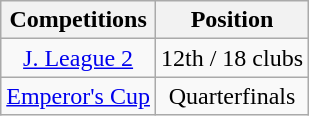<table class="wikitable" style="text-align:center;">
<tr>
<th>Competitions</th>
<th>Position</th>
</tr>
<tr>
<td><a href='#'>J. League 2</a></td>
<td>12th / 18 clubs</td>
</tr>
<tr>
<td><a href='#'>Emperor's Cup</a></td>
<td>Quarterfinals</td>
</tr>
</table>
